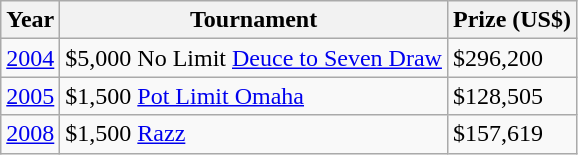<table class="wikitable">
<tr>
<th>Year</th>
<th>Tournament</th>
<th>Prize (US$)</th>
</tr>
<tr>
<td><a href='#'>2004</a></td>
<td>$5,000 No Limit <a href='#'>Deuce to Seven Draw</a></td>
<td>$296,200</td>
</tr>
<tr>
<td><a href='#'>2005</a></td>
<td>$1,500 <a href='#'>Pot Limit Omaha</a></td>
<td>$128,505</td>
</tr>
<tr>
<td><a href='#'>2008</a></td>
<td>$1,500 <a href='#'>Razz</a></td>
<td>$157,619</td>
</tr>
</table>
